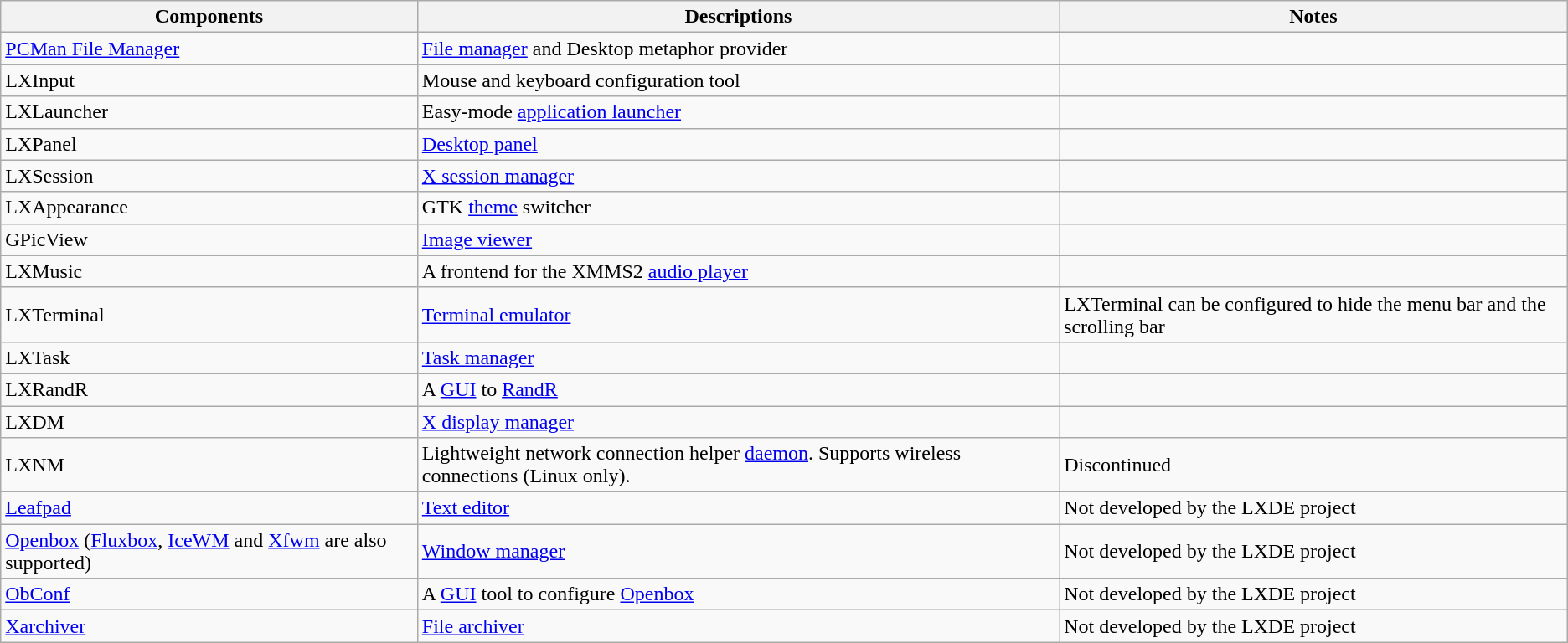<table class="wikitable">
<tr>
<th>Components</th>
<th>Descriptions</th>
<th>Notes</th>
</tr>
<tr>
<td><a href='#'>PCMan File Manager</a></td>
<td><a href='#'>File manager</a> and Desktop metaphor provider</td>
<td></td>
</tr>
<tr>
<td>LXInput</td>
<td>Mouse and keyboard configuration tool</td>
<td></td>
</tr>
<tr>
<td>LXLauncher</td>
<td>Easy-mode <a href='#'>application launcher</a></td>
<td></td>
</tr>
<tr>
<td>LXPanel</td>
<td><a href='#'>Desktop panel</a></td>
<td></td>
</tr>
<tr>
<td>LXSession</td>
<td><a href='#'>X session manager</a></td>
<td></td>
</tr>
<tr>
<td>LXAppearance</td>
<td>GTK <a href='#'>theme</a> switcher</td>
<td></td>
</tr>
<tr>
<td>GPicView</td>
<td><a href='#'>Image viewer</a></td>
<td></td>
</tr>
<tr>
<td>LXMusic</td>
<td>A frontend for the XMMS2 <a href='#'>audio player</a></td>
<td></td>
</tr>
<tr>
<td>LXTerminal</td>
<td><a href='#'>Terminal emulator</a></td>
<td>LXTerminal can be configured to hide the menu bar and the scrolling bar</td>
</tr>
<tr>
<td>LXTask</td>
<td><a href='#'>Task manager</a></td>
<td></td>
</tr>
<tr>
<td>LXRandR</td>
<td>A <a href='#'>GUI</a> to <a href='#'>RandR</a></td>
<td></td>
</tr>
<tr>
<td>LXDM</td>
<td><a href='#'>X display manager</a></td>
<td></td>
</tr>
<tr>
<td>LXNM</td>
<td>Lightweight network connection helper <a href='#'>daemon</a>. Supports wireless connections (Linux only).</td>
<td>Discontinued</td>
</tr>
<tr>
<td><a href='#'>Leafpad</a></td>
<td><a href='#'>Text editor</a></td>
<td>Not developed by the LXDE project</td>
</tr>
<tr>
<td><a href='#'>Openbox</a> (<a href='#'>Fluxbox</a>, <a href='#'>IceWM</a> and <a href='#'>Xfwm</a> are also supported)</td>
<td><a href='#'>Window manager</a></td>
<td>Not developed by the LXDE project</td>
</tr>
<tr>
<td><a href='#'>ObConf</a></td>
<td>A <a href='#'>GUI</a> tool to configure <a href='#'>Openbox</a></td>
<td>Not developed by the LXDE project</td>
</tr>
<tr>
<td><a href='#'>Xarchiver</a></td>
<td><a href='#'>File archiver</a></td>
<td>Not developed by the LXDE project</td>
</tr>
</table>
